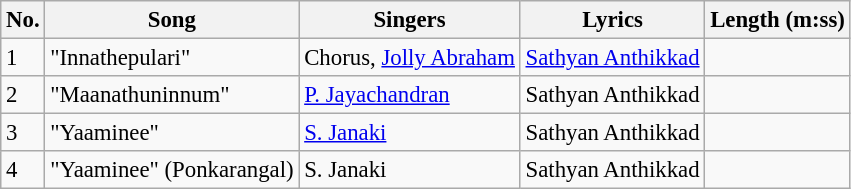<table class="wikitable" style="font-size:95%;">
<tr>
<th>No.</th>
<th>Song</th>
<th>Singers</th>
<th>Lyrics</th>
<th>Length (m:ss)</th>
</tr>
<tr>
<td>1</td>
<td>"Innathepulari"</td>
<td>Chorus, <a href='#'>Jolly Abraham</a></td>
<td><a href='#'>Sathyan Anthikkad</a></td>
<td></td>
</tr>
<tr>
<td>2</td>
<td>"Maanathuninnum"</td>
<td><a href='#'>P. Jayachandran</a></td>
<td>Sathyan Anthikkad</td>
<td></td>
</tr>
<tr>
<td>3</td>
<td>"Yaaminee"</td>
<td><a href='#'>S. Janaki</a></td>
<td>Sathyan Anthikkad</td>
<td></td>
</tr>
<tr>
<td>4</td>
<td>"Yaaminee" (Ponkarangal)</td>
<td>S. Janaki</td>
<td>Sathyan Anthikkad</td>
<td></td>
</tr>
</table>
